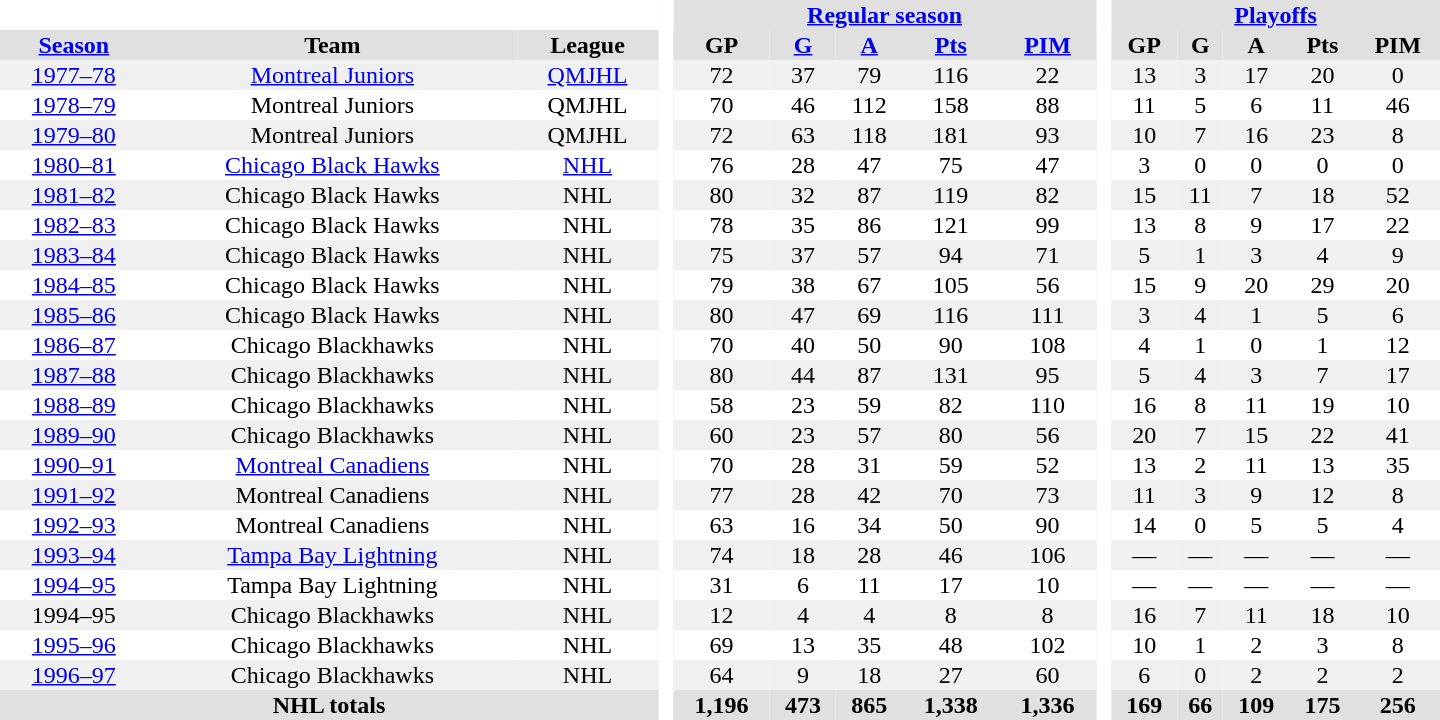<table border="0" cellpadding="1" cellspacing="0" style="text-align:center; width:60em">
<tr style="background:#e0e0e0;">
<th colspan="3" style="background:#fff;"> </th>
<th rowspan="99" style="background:#fff;"> </th>
<th colspan="5"><a href='#'>Regular season</a></th>
<th rowspan="99" style="background:#fff;"> </th>
<th colspan="5"><a href='#'>Playoffs</a></th>
</tr>
<tr style="background:#e0e0e0;">
<th><a href='#'>Season</a></th>
<th>Team</th>
<th>League</th>
<th>GP</th>
<th><a href='#'>G</a></th>
<th><a href='#'>A</a></th>
<th><a href='#'>Pts</a></th>
<th><a href='#'>PIM</a></th>
<th>GP</th>
<th>G</th>
<th>A</th>
<th>Pts</th>
<th>PIM</th>
</tr>
<tr style="background:#f0f0f0;">
<td><a href='#'>1977–78</a></td>
<td><a href='#'>Montreal Juniors</a></td>
<td><a href='#'>QMJHL</a></td>
<td>72</td>
<td>37</td>
<td>79</td>
<td>116</td>
<td>22</td>
<td>13</td>
<td>3</td>
<td>17</td>
<td>20</td>
<td>0</td>
</tr>
<tr>
<td><a href='#'>1978–79</a></td>
<td>Montreal Juniors</td>
<td>QMJHL</td>
<td>70</td>
<td>46</td>
<td>112</td>
<td>158</td>
<td>88</td>
<td>11</td>
<td>5</td>
<td>6</td>
<td>11</td>
<td>46</td>
</tr>
<tr style="background:#f0f0f0;">
<td><a href='#'>1979–80</a></td>
<td>Montreal Juniors</td>
<td>QMJHL</td>
<td>72</td>
<td>63</td>
<td>118</td>
<td>181</td>
<td>93</td>
<td>10</td>
<td>7</td>
<td>16</td>
<td>23</td>
<td>8</td>
</tr>
<tr>
<td><a href='#'>1980–81</a></td>
<td><a href='#'>Chicago Black Hawks</a></td>
<td><a href='#'>NHL</a></td>
<td>76</td>
<td>28</td>
<td>47</td>
<td>75</td>
<td>47</td>
<td>3</td>
<td>0</td>
<td>0</td>
<td>0</td>
<td>0</td>
</tr>
<tr style="background:#f0f0f0;">
<td><a href='#'>1981–82</a></td>
<td>Chicago Black Hawks</td>
<td>NHL</td>
<td>80</td>
<td>32</td>
<td>87</td>
<td>119</td>
<td>82</td>
<td>15</td>
<td>11</td>
<td>7</td>
<td>18</td>
<td>52</td>
</tr>
<tr>
<td><a href='#'>1982–83</a></td>
<td>Chicago Black Hawks</td>
<td>NHL</td>
<td>78</td>
<td>35</td>
<td>86</td>
<td>121</td>
<td>99</td>
<td>13</td>
<td>8</td>
<td>9</td>
<td>17</td>
<td>22</td>
</tr>
<tr style="background:#f0f0f0;">
<td><a href='#'>1983–84</a></td>
<td>Chicago Black Hawks</td>
<td>NHL</td>
<td>75</td>
<td>37</td>
<td>57</td>
<td>94</td>
<td>71</td>
<td>5</td>
<td>1</td>
<td>3</td>
<td>4</td>
<td>9</td>
</tr>
<tr>
<td><a href='#'>1984–85</a></td>
<td>Chicago Black Hawks</td>
<td>NHL</td>
<td>79</td>
<td>38</td>
<td>67</td>
<td>105</td>
<td>56</td>
<td>15</td>
<td>9</td>
<td>20</td>
<td>29</td>
<td>20</td>
</tr>
<tr style="background:#f0f0f0;">
<td><a href='#'>1985–86</a></td>
<td>Chicago Black Hawks</td>
<td>NHL</td>
<td>80</td>
<td>47</td>
<td>69</td>
<td>116</td>
<td>111</td>
<td>3</td>
<td>4</td>
<td>1</td>
<td>5</td>
<td>6</td>
</tr>
<tr>
<td><a href='#'>1986–87</a></td>
<td>Chicago Blackhawks</td>
<td>NHL</td>
<td>70</td>
<td>40</td>
<td>50</td>
<td>90</td>
<td>108</td>
<td>4</td>
<td>1</td>
<td>0</td>
<td>1</td>
<td>12</td>
</tr>
<tr style="background:#f0f0f0;">
<td><a href='#'>1987–88</a></td>
<td>Chicago Blackhawks</td>
<td>NHL</td>
<td>80</td>
<td>44</td>
<td>87</td>
<td>131</td>
<td>95</td>
<td>5</td>
<td>4</td>
<td>3</td>
<td>7</td>
<td>17</td>
</tr>
<tr>
<td><a href='#'>1988–89</a></td>
<td>Chicago Blackhawks</td>
<td>NHL</td>
<td>58</td>
<td>23</td>
<td>59</td>
<td>82</td>
<td>110</td>
<td>16</td>
<td>8</td>
<td>11</td>
<td>19</td>
<td>10</td>
</tr>
<tr style="background:#f0f0f0;">
<td><a href='#'>1989–90</a></td>
<td>Chicago Blackhawks</td>
<td>NHL</td>
<td>60</td>
<td>23</td>
<td>57</td>
<td>80</td>
<td>56</td>
<td>20</td>
<td>7</td>
<td>15</td>
<td>22</td>
<td>41</td>
</tr>
<tr>
<td><a href='#'>1990–91</a></td>
<td><a href='#'>Montreal Canadiens</a></td>
<td>NHL</td>
<td>70</td>
<td>28</td>
<td>31</td>
<td>59</td>
<td>52</td>
<td>13</td>
<td>2</td>
<td>11</td>
<td>13</td>
<td>35</td>
</tr>
<tr style="background:#f0f0f0;">
<td><a href='#'>1991–92</a></td>
<td>Montreal Canadiens</td>
<td>NHL</td>
<td>77</td>
<td>28</td>
<td>42</td>
<td>70</td>
<td>73</td>
<td>11</td>
<td>3</td>
<td>9</td>
<td>12</td>
<td>8</td>
</tr>
<tr>
<td><a href='#'>1992–93</a></td>
<td>Montreal Canadiens</td>
<td>NHL</td>
<td>63</td>
<td>16</td>
<td>34</td>
<td>50</td>
<td>90</td>
<td>14</td>
<td>0</td>
<td>5</td>
<td>5</td>
<td>4</td>
</tr>
<tr style="background:#f0f0f0;">
<td><a href='#'>1993–94</a></td>
<td><a href='#'>Tampa Bay Lightning</a></td>
<td>NHL</td>
<td>74</td>
<td>18</td>
<td>28</td>
<td>46</td>
<td>106</td>
<td>—</td>
<td>—</td>
<td>—</td>
<td>—</td>
<td>—</td>
</tr>
<tr>
<td><a href='#'>1994–95</a></td>
<td>Tampa Bay Lightning</td>
<td>NHL</td>
<td>31</td>
<td>6</td>
<td>11</td>
<td>17</td>
<td>10</td>
<td>—</td>
<td>—</td>
<td>—</td>
<td>—</td>
<td>—</td>
</tr>
<tr style="background:#f0f0f0;">
<td>1994–95</td>
<td>Chicago Blackhawks</td>
<td>NHL</td>
<td>12</td>
<td>4</td>
<td>4</td>
<td>8</td>
<td>8</td>
<td>16</td>
<td>7</td>
<td>11</td>
<td>18</td>
<td>10</td>
</tr>
<tr>
<td><a href='#'>1995–96</a></td>
<td>Chicago Blackhawks</td>
<td>NHL</td>
<td>69</td>
<td>13</td>
<td>35</td>
<td>48</td>
<td>102</td>
<td>10</td>
<td>1</td>
<td>2</td>
<td>3</td>
<td>8</td>
</tr>
<tr style="background:#f0f0f0;">
<td><a href='#'>1996–97</a></td>
<td>Chicago Blackhawks</td>
<td>NHL</td>
<td>64</td>
<td>9</td>
<td>18</td>
<td>27</td>
<td>60</td>
<td>6</td>
<td>0</td>
<td>2</td>
<td>2</td>
<td>2</td>
</tr>
<tr style="background:#e0e0e0;">
<th colspan="3">NHL totals</th>
<th>1,196</th>
<th>473</th>
<th>865</th>
<th>1,338</th>
<th>1,336</th>
<th>169</th>
<th>66</th>
<th>109</th>
<th>175</th>
<th>256</th>
</tr>
</table>
